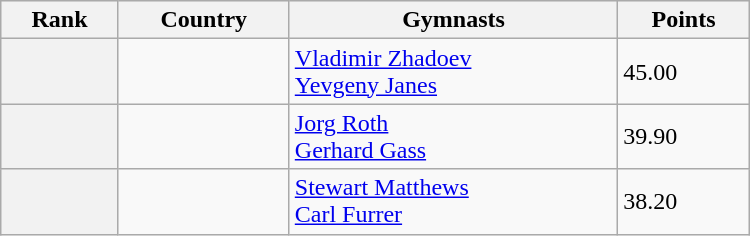<table class="wikitable" width=500>
<tr bgcolor="#efefef">
<th>Rank</th>
<th>Country</th>
<th>Gymnasts</th>
<th>Points</th>
</tr>
<tr>
<th></th>
<td></td>
<td><a href='#'>Vladimir Zhadoev</a> <br> <a href='#'>Yevgeny Janes</a></td>
<td>45.00</td>
</tr>
<tr>
<th></th>
<td></td>
<td><a href='#'>Jorg Roth</a> <br> <a href='#'>Gerhard Gass</a></td>
<td>39.90</td>
</tr>
<tr>
<th></th>
<td></td>
<td><a href='#'>Stewart Matthews</a> <br> <a href='#'>Carl Furrer</a></td>
<td>38.20</td>
</tr>
</table>
